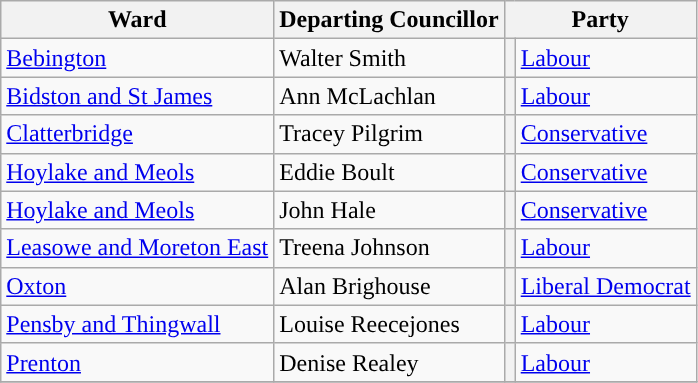<table class="wikitable sortable">
<tr>
<th>Ward</th>
<th>Departing Councillor</th>
<th colspan="2">Party</th>
</tr>
<tr>
<td align="left"><a href='#'>Bebington</a></td>
<td align="left">Walter Smith</td>
<th style="color:inherit;background-color: "></th>
<td><a href='#'>Labour</a> </td>
</tr>
<tr>
<td align="left"><a href='#'>Bidston and St James</a></td>
<td align="left">Ann McLachlan</td>
<th style="color:inherit;background-color: "></th>
<td><a href='#'>Labour</a></td>
</tr>
<tr>
<td align="left"><a href='#'>Clatterbridge</a></td>
<td align="left">Tracey Pilgrim</td>
<th style="color:inherit;background-color: "></th>
<td><a href='#'>Conservative</a></td>
</tr>
<tr>
<td align="left"><a href='#'>Hoylake and Meols</a></td>
<td align="left">Eddie Boult</td>
<th style="color:inherit;background-color: "></th>
<td><a href='#'>Conservative</a></td>
</tr>
<tr>
<td align="left"><a href='#'>Hoylake and Meols</a></td>
<td align="left">John Hale</td>
<th style="color:inherit;background-color: "></th>
<td><a href='#'>Conservative</a> </td>
</tr>
<tr>
<td align="left"><a href='#'>Leasowe and Moreton East</a></td>
<td align="left">Treena Johnson</td>
<th style="color:inherit;background-color: "></th>
<td><a href='#'>Labour</a></td>
</tr>
<tr>
<td align="left"><a href='#'>Oxton</a></td>
<td align="left">Alan Brighouse</td>
<th style="color:inherit;background-color: "></th>
<td><a href='#'>Liberal Democrat</a></td>
</tr>
<tr>
<td align="left"><a href='#'>Pensby and Thingwall</a></td>
<td align="left">Louise Reecejones</td>
<th style="color:inherit;background-color: "></th>
<td><a href='#'>Labour</a></td>
</tr>
<tr>
<td align="left"><a href='#'>Prenton</a></td>
<td align="left">Denise Realey</td>
<th style="color:inherit;background-color: "></th>
<td><a href='#'>Labour</a></td>
</tr>
<tr>
</tr>
</table>
